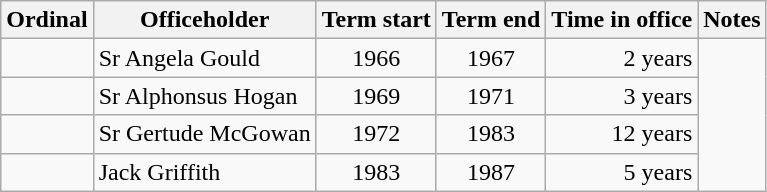<table class="wikitable sortable">
<tr>
<th>Ordinal</th>
<th>Officeholder</th>
<th>Term start</th>
<th>Term end</th>
<th>Time in office</th>
<th>Notes</th>
</tr>
<tr>
<td align=center></td>
<td>Sr Angela Gould</td>
<td align=center>1966</td>
<td align=center>1967</td>
<td align=right>2 years</td>
<td rowspan=4></td>
</tr>
<tr>
<td align=center></td>
<td>Sr Alphonsus Hogan</td>
<td align=center>1969</td>
<td align=center>1971</td>
<td align=right>3 years</td>
</tr>
<tr>
<td align=center></td>
<td>Sr Gertude McGowan</td>
<td align=center>1972</td>
<td align=center>1983</td>
<td align=right>12 years</td>
</tr>
<tr>
<td align=center></td>
<td>Jack Griffith</td>
<td align=center>1983</td>
<td align=center>1987</td>
<td align=right>5 years</td>
</tr>
</table>
